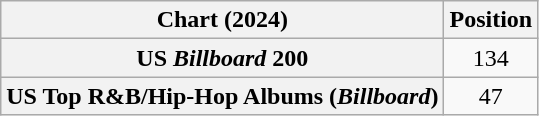<table class="wikitable sortable plainrowheaders" style="text-align:center">
<tr>
<th scope="col">Chart (2024)</th>
<th scope="col">Position</th>
</tr>
<tr>
<th scope="row">US <em>Billboard</em> 200</th>
<td>134</td>
</tr>
<tr>
<th scope="row">US Top R&B/Hip-Hop Albums (<em>Billboard</em>)</th>
<td>47</td>
</tr>
</table>
